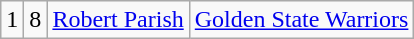<table class="wikitable">
<tr style="text-align:center;" bgcolor="">
<td>1</td>
<td>8</td>
<td><a href='#'>Robert Parish</a></td>
<td><a href='#'>Golden State Warriors</a></td>
</tr>
</table>
